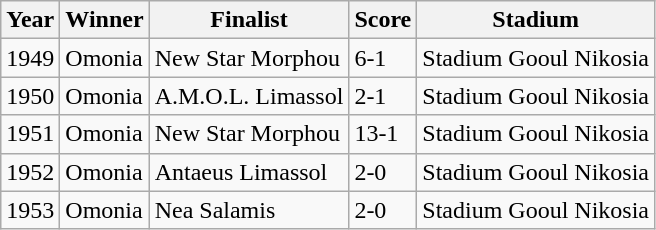<table class="wikitable" style="text-align:left;margin-left:1em;">
<tr>
<th>Year</th>
<th>Winner</th>
<th>Finalist</th>
<th>Score</th>
<th>Stadium</th>
</tr>
<tr>
<td>1949</td>
<td>Omonia</td>
<td>New Star Morphou</td>
<td>6-1</td>
<td>Stadium Gooul Nikosia</td>
</tr>
<tr>
<td>1950</td>
<td>Omonia</td>
<td>A.M.O.L. Limassol</td>
<td>2-1</td>
<td>Stadium Gooul Nikosia</td>
</tr>
<tr>
<td>1951</td>
<td>Omonia</td>
<td>New Star Morphou</td>
<td>13-1</td>
<td>Stadium Gooul Nikosia</td>
</tr>
<tr>
<td>1952</td>
<td>Omonia</td>
<td>Antaeus Limassol</td>
<td>2-0</td>
<td>Stadium Gooul Nikosia</td>
</tr>
<tr>
<td>1953</td>
<td>Omonia</td>
<td>Nea Salamis</td>
<td>2-0</td>
<td>Stadium Gooul Nikosia</td>
</tr>
</table>
